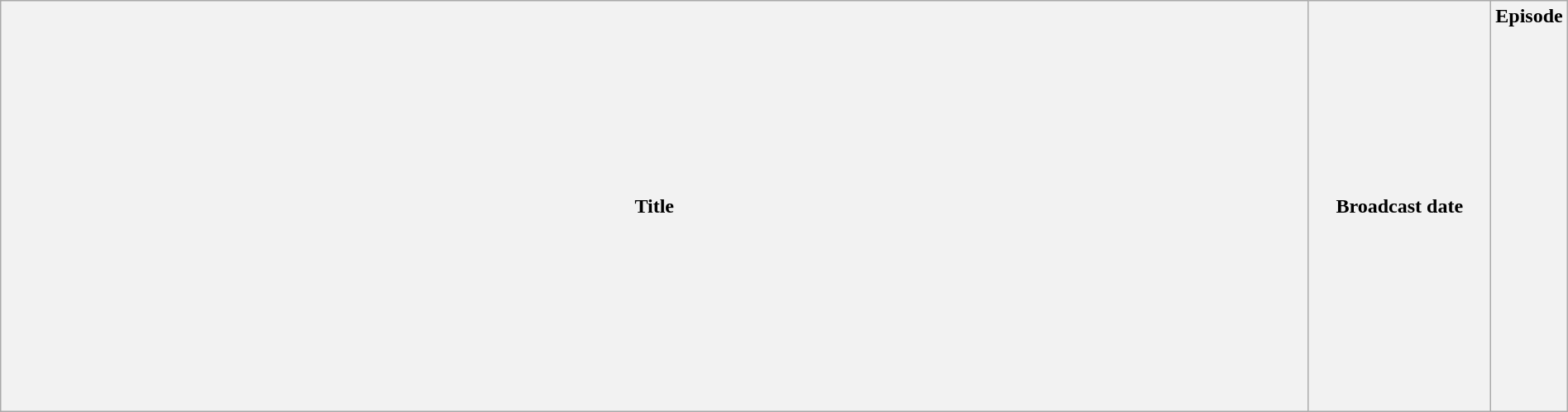<table class="wikitable plainrowheaders" style="width:100%; margin:auto;">
<tr>
<th>Title</th>
<th width="140">Broadcast date</th>
<th width="40">Episode<br><br><br><br><br><br><br><br><br><br><br><br><br><br><br><br><br><br></th>
</tr>
</table>
